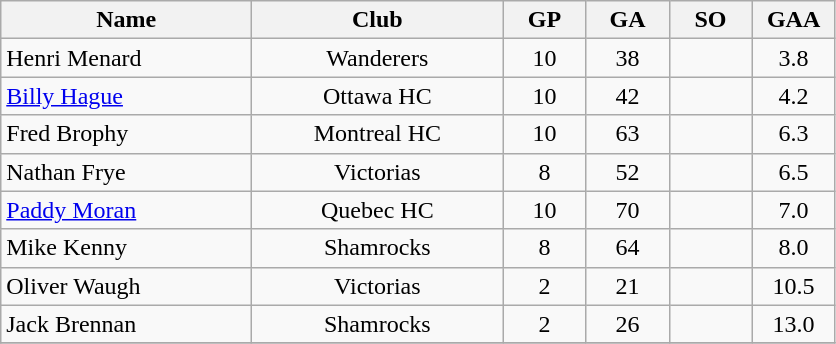<table class="wikitable" style="text-align:center;">
<tr>
<th style="width:10em">Name</th>
<th style="width:10em">Club</th>
<th style="width:3em">GP</th>
<th style="width:3em">GA</th>
<th style="width:3em">SO</th>
<th style="width:3em">GAA</th>
</tr>
<tr>
<td align="left">Henri Menard</td>
<td>Wanderers</td>
<td>10</td>
<td>38</td>
<td></td>
<td>3.8</td>
</tr>
<tr>
<td align="left"><a href='#'>Billy Hague</a></td>
<td>Ottawa HC</td>
<td>10</td>
<td>42</td>
<td></td>
<td>4.2</td>
</tr>
<tr>
<td align="left">Fred Brophy</td>
<td>Montreal HC</td>
<td>10</td>
<td>63</td>
<td></td>
<td>6.3</td>
</tr>
<tr>
<td align="left">Nathan Frye</td>
<td>Victorias</td>
<td>8</td>
<td>52</td>
<td></td>
<td>6.5</td>
</tr>
<tr>
<td align="left"><a href='#'>Paddy Moran</a></td>
<td>Quebec HC</td>
<td>10</td>
<td>70</td>
<td></td>
<td>7.0</td>
</tr>
<tr>
<td align="left">Mike Kenny</td>
<td>Shamrocks</td>
<td>8</td>
<td>64</td>
<td></td>
<td>8.0</td>
</tr>
<tr>
<td align="left">Oliver Waugh</td>
<td>Victorias</td>
<td>2</td>
<td>21</td>
<td></td>
<td>10.5</td>
</tr>
<tr>
<td align="left">Jack Brennan</td>
<td>Shamrocks</td>
<td>2</td>
<td>26</td>
<td></td>
<td>13.0</td>
</tr>
<tr>
</tr>
</table>
